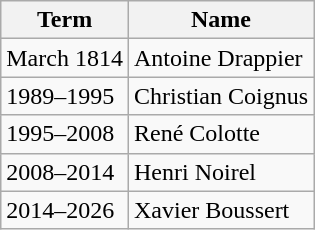<table class="wikitable">
<tr>
<th>Term</th>
<th>Name</th>
</tr>
<tr>
<td>March 1814</td>
<td>Antoine Drappier</td>
</tr>
<tr>
<td>1989–1995</td>
<td>Christian Coignus</td>
</tr>
<tr>
<td>1995–2008</td>
<td>René Colotte</td>
</tr>
<tr>
<td>2008–2014</td>
<td>Henri Noirel</td>
</tr>
<tr>
<td>2014–2026</td>
<td>Xavier Boussert</td>
</tr>
</table>
